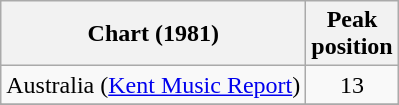<table class="wikitable sortable">
<tr>
<th>Chart (1981)</th>
<th>Peak<br>position</th>
</tr>
<tr>
<td>Australia (<a href='#'>Kent Music Report</a>)</td>
<td style="text-align:center;">13</td>
</tr>
<tr>
</tr>
<tr>
</tr>
<tr>
</tr>
<tr>
</tr>
<tr>
</tr>
<tr>
</tr>
</table>
